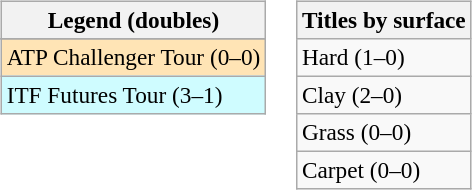<table>
<tr valign=top>
<td><br><table class=wikitable style=font-size:97%>
<tr>
<th>Legend (doubles)</th>
</tr>
<tr bgcolor=e5d1cb>
</tr>
<tr bgcolor=moccasin>
<td>ATP Challenger Tour (0–0)</td>
</tr>
<tr bgcolor=cffcff>
<td>ITF Futures Tour (3–1)</td>
</tr>
</table>
</td>
<td><br><table class=wikitable style=font-size:97%>
<tr>
<th>Titles by surface</th>
</tr>
<tr>
<td>Hard (1–0)</td>
</tr>
<tr>
<td>Clay (2–0)</td>
</tr>
<tr>
<td>Grass (0–0)</td>
</tr>
<tr>
<td>Carpet (0–0)</td>
</tr>
</table>
</td>
</tr>
</table>
